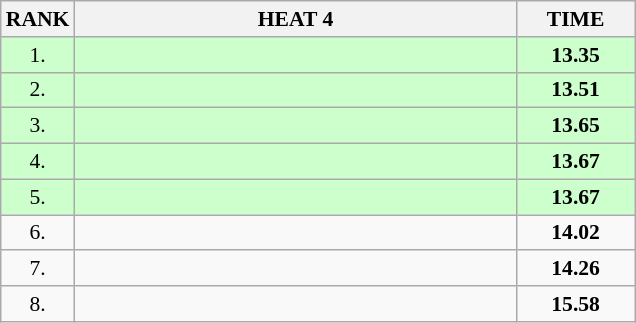<table class="wikitable" style="border-collapse: collapse; font-size: 90%;">
<tr>
<th>RANK</th>
<th style="width: 20em">HEAT 4</th>
<th style="width: 5em">TIME</th>
</tr>
<tr style="background:#ccffcc;">
<td align="center">1.</td>
<td></td>
<td align="center"><strong>13.35</strong></td>
</tr>
<tr style="background:#ccffcc;">
<td align="center">2.</td>
<td></td>
<td align="center"><strong>13.51</strong></td>
</tr>
<tr style="background:#ccffcc;">
<td align="center">3.</td>
<td></td>
<td align="center"><strong>13.65</strong></td>
</tr>
<tr style="background:#ccffcc;">
<td align="center">4.</td>
<td></td>
<td align="center"><strong>13.67</strong></td>
</tr>
<tr style="background:#ccffcc;">
<td align="center">5.</td>
<td></td>
<td align="center"><strong>13.67</strong></td>
</tr>
<tr>
<td align="center">6.</td>
<td></td>
<td align="center"><strong>14.02</strong></td>
</tr>
<tr>
<td align="center">7.</td>
<td></td>
<td align="center"><strong>14.26</strong></td>
</tr>
<tr>
<td align="center">8.</td>
<td></td>
<td align="center"><strong>15.58</strong></td>
</tr>
</table>
